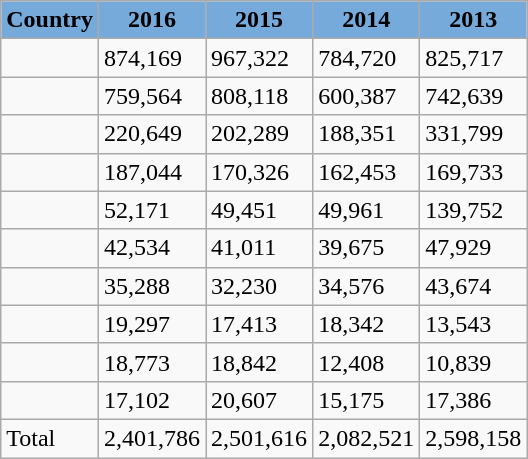<table class="wikitable sortable">
<tr>
<th style=background:#75AADB>Country</th>
<th style=background:#75AADB>2016</th>
<th style=background:#75AADB>2015</th>
<th style=background:#75AADB>2014</th>
<th style=background:#75AADB>2013</th>
</tr>
<tr>
<td></td>
<td>874,169</td>
<td>967,322</td>
<td>784,720</td>
<td>825,717</td>
</tr>
<tr>
<td></td>
<td>759,564</td>
<td>808,118</td>
<td>600,387</td>
<td>742,639</td>
</tr>
<tr>
<td></td>
<td>220,649</td>
<td>202,289</td>
<td>188,351</td>
<td>331,799</td>
</tr>
<tr>
<td></td>
<td>187,044</td>
<td>170,326</td>
<td>162,453</td>
<td>169,733</td>
</tr>
<tr>
<td></td>
<td>52,171</td>
<td>49,451</td>
<td>49,961</td>
<td>139,752</td>
</tr>
<tr>
<td></td>
<td>42,534</td>
<td>41,011</td>
<td>39,675</td>
<td>47,929</td>
</tr>
<tr>
<td></td>
<td>35,288</td>
<td>32,230</td>
<td>34,576</td>
<td>43,674</td>
</tr>
<tr>
<td></td>
<td>19,297</td>
<td>17,413</td>
<td>18,342</td>
<td>13,543</td>
</tr>
<tr>
<td></td>
<td>18,773</td>
<td>18,842</td>
<td>12,408</td>
<td>10,839</td>
</tr>
<tr>
<td></td>
<td>17,102</td>
<td>20,607</td>
<td>15,175</td>
<td>17,386</td>
</tr>
<tr>
<td>Total</td>
<td>2,401,786</td>
<td>2,501,616</td>
<td>2,082,521</td>
<td>2,598,158</td>
</tr>
</table>
